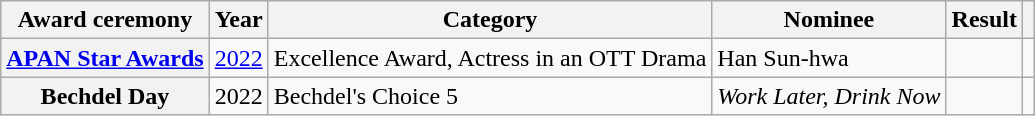<table class="wikitable plainrowheaders sortable">
<tr>
<th scope="col">Award ceremony</th>
<th scope="col">Year</th>
<th scope="col">Category</th>
<th scope="col">Nominee</th>
<th scope="col">Result</th>
<th scope="col" class="unsortable"></th>
</tr>
<tr>
<th scope="row"><a href='#'>APAN Star Awards</a></th>
<td style="text-align:center"><a href='#'>2022</a></td>
<td>Excellence Award, Actress in an OTT Drama</td>
<td>Han Sun-hwa</td>
<td></td>
<td style="text-align:center"></td>
</tr>
<tr>
<th scope="row">Bechdel Day</th>
<td style="text-align:center">2022</td>
<td>Bechdel's Choice 5</td>
<td><em>Work Later, Drink Now</em></td>
<td></td>
<td style="text-align:center"></td>
</tr>
</table>
